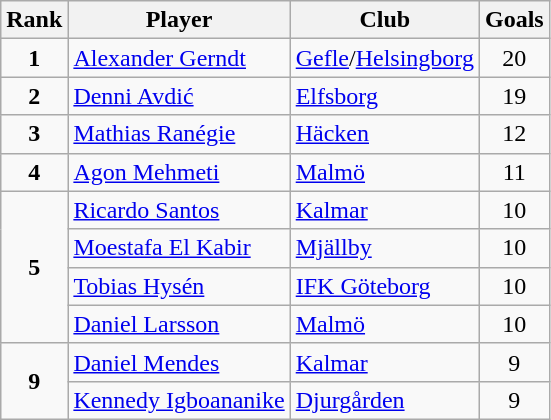<table class="wikitable" style="text-align:center">
<tr>
<th>Rank</th>
<th>Player</th>
<th>Club</th>
<th>Goals</th>
</tr>
<tr>
<td rowspan="1"><strong>1</strong></td>
<td align="left"> <a href='#'>Alexander Gerndt</a></td>
<td align="left"><a href='#'>Gefle</a>/<a href='#'>Helsingborg</a></td>
<td>20</td>
</tr>
<tr>
<td rowspan="1"><strong>2</strong></td>
<td align="left"> <a href='#'>Denni Avdić</a></td>
<td align="left"><a href='#'>Elfsborg</a></td>
<td>19</td>
</tr>
<tr>
<td rowspan="1"><strong>3</strong></td>
<td align="left"> <a href='#'>Mathias Ranégie</a></td>
<td align="left"><a href='#'>Häcken</a></td>
<td>12</td>
</tr>
<tr>
<td rowspan="1"><strong>4</strong></td>
<td align="left"> <a href='#'>Agon Mehmeti</a></td>
<td align="left"><a href='#'>Malmö</a></td>
<td>11</td>
</tr>
<tr>
<td rowspan="4"><strong>5</strong></td>
<td align="left"> <a href='#'>Ricardo Santos</a></td>
<td align="left"><a href='#'>Kalmar</a></td>
<td>10</td>
</tr>
<tr>
<td align="left"> <a href='#'>Moestafa El Kabir</a></td>
<td align="left"><a href='#'>Mjällby</a></td>
<td>10</td>
</tr>
<tr>
<td align="left"> <a href='#'>Tobias Hysén</a></td>
<td align="left"><a href='#'>IFK Göteborg</a></td>
<td>10</td>
</tr>
<tr>
<td align="left"> <a href='#'>Daniel Larsson</a></td>
<td align="left"><a href='#'>Malmö</a></td>
<td>10</td>
</tr>
<tr>
<td rowspan="2"><strong>9</strong></td>
<td align="left"> <a href='#'>Daniel Mendes</a></td>
<td align="left"><a href='#'>Kalmar</a></td>
<td>9</td>
</tr>
<tr>
<td align="left"> <a href='#'>Kennedy Igboananike</a></td>
<td align="left"><a href='#'>Djurgården</a></td>
<td>9</td>
</tr>
</table>
